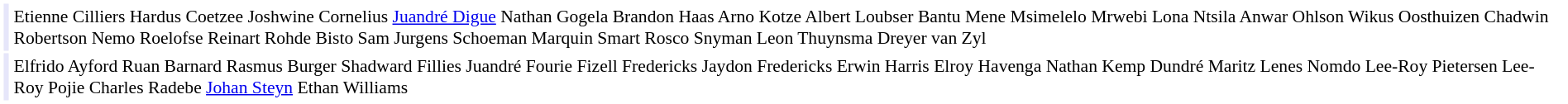<table cellpadding="2" style="border: 1px solid white; font-size:90%;">
<tr>
<td colspan="2" align="right" bgcolor="lavender"></td>
<td align="left">Etienne Cilliers Hardus Coetzee Joshwine Cornelius <a href='#'>Juandré Digue</a> Nathan Gogela Brandon Haas Arno Kotze Albert Loubser Bantu Mene Msimelelo Mrwebi Lona Ntsila Anwar Ohlson Wikus Oosthuizen Chadwin Robertson Nemo Roelofse Reinart Rohde Bisto Sam Jurgens Schoeman Marquin Smart Rosco Snyman Leon Thuynsma Dreyer van Zyl</td>
</tr>
<tr>
<td colspan="2" align="right" bgcolor="lavender"></td>
<td align="left">Elfrido Ayford Ruan Barnard Rasmus Burger Shadward Fillies Juandré Fourie Fizell Fredericks Jaydon Fredericks Erwin Harris Elroy Havenga Nathan Kemp Dundré Maritz Lenes Nomdo Lee-Roy Pietersen Lee-Roy Pojie Charles Radebe <a href='#'>Johan Steyn</a> Ethan Williams</td>
</tr>
</table>
